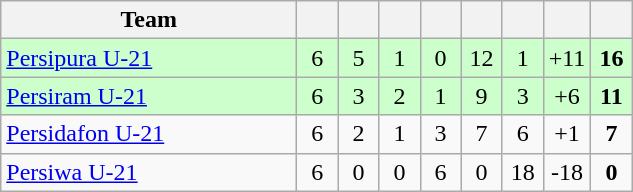<table class="wikitable" style="text-align:center">
<tr>
<th width=190>Team</th>
<th width=20></th>
<th width=20></th>
<th width=20></th>
<th width=20></th>
<th width=20></th>
<th width=20></th>
<th width=20></th>
<th width=20></th>
</tr>
<tr bgcolor="#ccffcc">
<td align=left><a href='#'>Persipura U-21</a></td>
<td>6</td>
<td>5</td>
<td>1</td>
<td>0</td>
<td>12</td>
<td>1</td>
<td>+11</td>
<td><strong>16</strong></td>
</tr>
<tr bgcolor="#ccffcc">
<td align=left><a href='#'>Persiram U-21</a></td>
<td>6</td>
<td>3</td>
<td>2</td>
<td>1</td>
<td>9</td>
<td>3</td>
<td>+6</td>
<td><strong>11</strong></td>
</tr>
<tr>
<td align=left><a href='#'>Persidafon U-21</a></td>
<td>6</td>
<td>2</td>
<td>1</td>
<td>3</td>
<td>7</td>
<td>6</td>
<td>+1</td>
<td><strong>7</strong></td>
</tr>
<tr>
<td align=left><a href='#'>Persiwa U-21</a></td>
<td>6</td>
<td>0</td>
<td>0</td>
<td>6</td>
<td>0</td>
<td>18</td>
<td>-18</td>
<td><strong>0</strong></td>
</tr>
</table>
